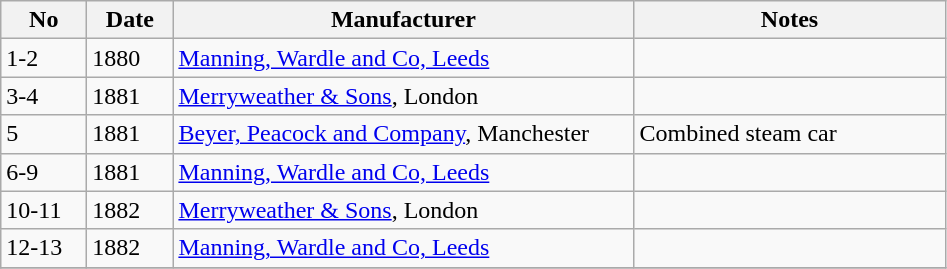<table class="wikitable sortable">
<tr>
<th style="width:50px">No</th>
<th style="width:50px">Date</th>
<th style="width:300px">Manufacturer</th>
<th style="width:200px">Notes</th>
</tr>
<tr>
<td>1-2</td>
<td>1880</td>
<td><a href='#'>Manning, Wardle and Co, Leeds</a></td>
<td></td>
</tr>
<tr>
<td>3-4</td>
<td>1881</td>
<td><a href='#'>Merryweather & Sons</a>, London</td>
<td></td>
</tr>
<tr>
<td>5</td>
<td>1881</td>
<td><a href='#'>Beyer, Peacock and Company</a>, Manchester</td>
<td>Combined steam car</td>
</tr>
<tr>
<td>6-9</td>
<td>1881</td>
<td><a href='#'>Manning, Wardle and Co, Leeds</a></td>
<td></td>
</tr>
<tr>
<td>10-11</td>
<td>1882</td>
<td><a href='#'>Merryweather & Sons</a>, London</td>
<td></td>
</tr>
<tr>
<td>12-13</td>
<td>1882</td>
<td><a href='#'>Manning, Wardle and Co, Leeds</a></td>
<td></td>
</tr>
<tr>
</tr>
</table>
